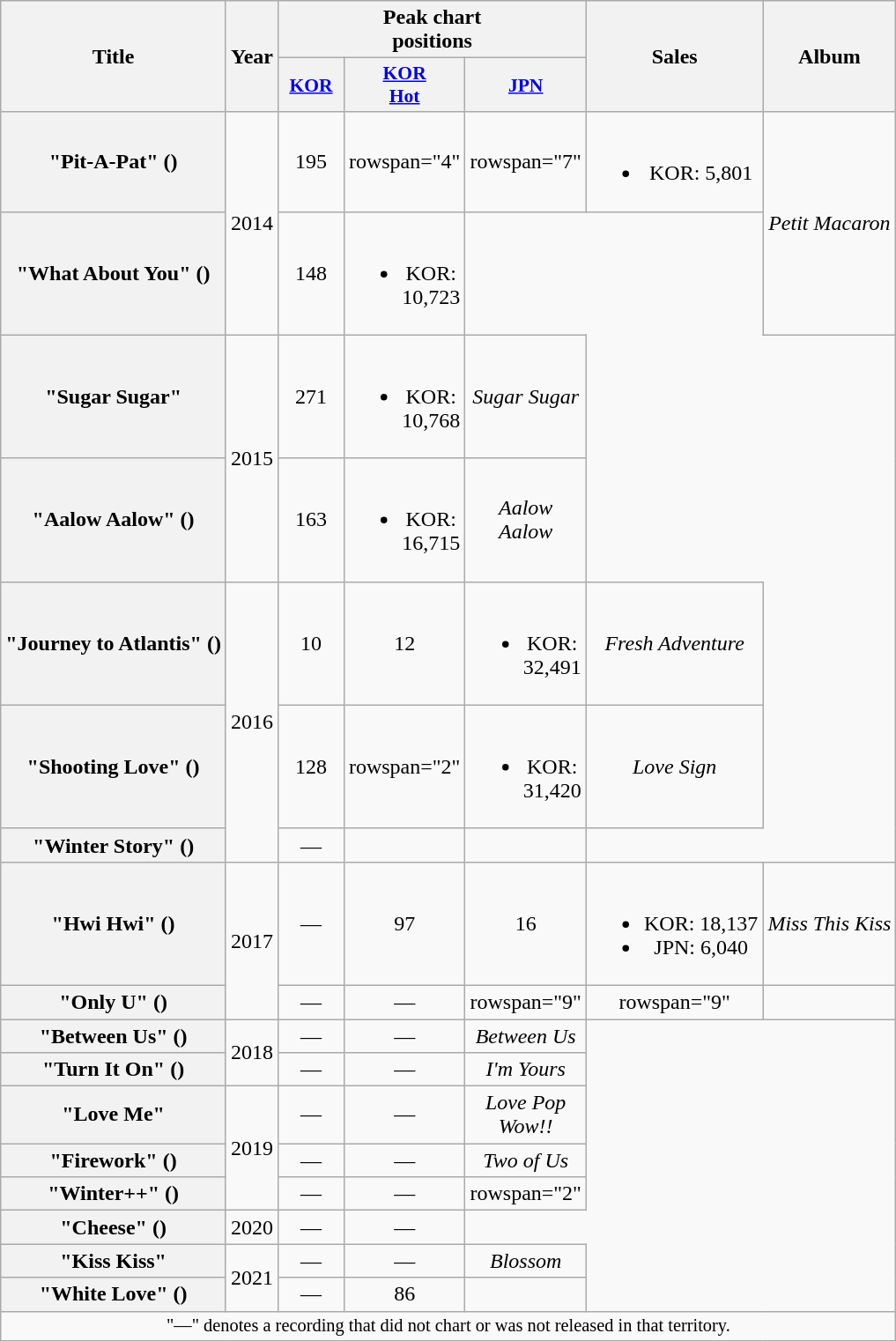<table class="wikitable plainrowheaders" style="text-align:center;">
<tr>
<th scope="col" rowspan="2" style="width:16m;">Title</th>
<th scope="col" rowspan="2">Year</th>
<th scope="col" colspan="3">Peak chart <br> positions</th>
<th scope="col" rowspan="2">Sales<br></th>
<th scope="col" rowspan="2">Album</th>
</tr>
<tr>
<th scope="col" style="width:3em;font-size:90%"><a href='#'>KOR</a><br></th>
<th scope="col" style="width:3em;font-size:90%"><a href='#'>KOR<br>Hot</a><br></th>
<th scope="col" style="width:3em;font-size:90%;"><a href='#'>JPN</a><br></th>
</tr>
<tr>
<th scope="row">"Pit-A-Pat" ()</th>
<td rowspan="2">2014</td>
<td>195</td>
<td>rowspan="4" </td>
<td>rowspan="7" </td>
<td><br><ul><li>KOR: 5,801</li></ul></td>
<td rowspan="2"><em>Petit Macaron</em></td>
</tr>
<tr>
<th scope="row">"What About You" ()</th>
<td>148</td>
<td><br><ul><li>KOR: 10,723</li></ul></td>
</tr>
<tr>
<th scope="row">"Sugar Sugar"</th>
<td rowspan="2">2015</td>
<td>271</td>
<td><br><ul><li>KOR: 10,768</li></ul></td>
<td><em>Sugar Sugar</em></td>
</tr>
<tr>
<th scope="row">"Aalow Aalow" ()</th>
<td>163</td>
<td><br><ul><li>KOR: 16,715</li></ul></td>
<td><em>Aalow Aalow</em></td>
</tr>
<tr>
<th scope="row">"Journey to Atlantis" ()</th>
<td rowspan="3">2016</td>
<td>10</td>
<td>12</td>
<td><br><ul><li>KOR: 32,491</li></ul></td>
<td><em>Fresh Adventure</em></td>
</tr>
<tr>
<th scope="row">"Shooting Love" ()</th>
<td>128</td>
<td>rowspan="2" </td>
<td><br><ul><li>KOR: 31,420</li></ul></td>
<td><em>Love Sign</em></td>
</tr>
<tr>
<th scope="row">"Winter Story" ()</th>
<td>—</td>
<td></td>
<td></td>
</tr>
<tr>
<th scope="row">"Hwi Hwi" ()</th>
<td rowspan="2">2017</td>
<td>—</td>
<td>97</td>
<td>16</td>
<td><br><ul><li>KOR: 18,137</li><li>JPN: 6,040 </li></ul></td>
<td><em>Miss This Kiss</em></td>
</tr>
<tr>
<th scope="row">"Only U" ()</th>
<td>—</td>
<td>—</td>
<td>rowspan="9" </td>
<td>rowspan="9" </td>
<td></td>
</tr>
<tr>
<th scope="row">"Between Us" ()</th>
<td rowspan="2">2018</td>
<td>—</td>
<td>—</td>
<td><em>Between Us</em></td>
</tr>
<tr>
<th scope="row">"Turn It On" ()</th>
<td>—</td>
<td>—</td>
<td><em>I'm Yours</em></td>
</tr>
<tr>
<th scope="row">"Love Me"</th>
<td rowspan="3">2019</td>
<td>—</td>
<td>—</td>
<td><em>Love Pop Wow!!</em></td>
</tr>
<tr>
<th scope="row">"Firework" ()</th>
<td>—</td>
<td>—</td>
<td><em>Two of Us</em></td>
</tr>
<tr>
<th scope="row">"Winter++" ()</th>
<td>—</td>
<td>—</td>
<td>rowspan="2" </td>
</tr>
<tr>
<th scope="row">"Cheese" ()</th>
<td>2020</td>
<td>—</td>
<td>—</td>
</tr>
<tr>
<th scope="row">"Kiss Kiss"</th>
<td rowspan="2">2021</td>
<td>—</td>
<td>—</td>
<td><em>Blossom</em></td>
</tr>
<tr>
<th scope="row">"White Love" ()<br></th>
<td>—</td>
<td>86</td>
<td></td>
</tr>
<tr>
<td colspan="8" style="font-size:85%;">"—" denotes a recording that did not chart or was not released in that territory.</td>
</tr>
</table>
